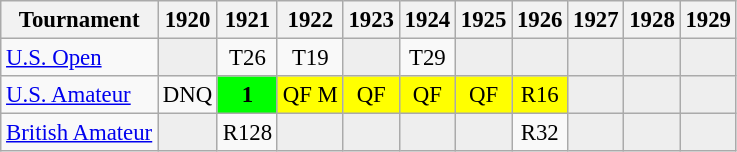<table class="wikitable" style="font-size:95%;text-align:center;">
<tr>
<th>Tournament</th>
<th>1920</th>
<th>1921</th>
<th>1922</th>
<th>1923</th>
<th>1924</th>
<th>1925</th>
<th>1926</th>
<th>1927</th>
<th>1928</th>
<th>1929</th>
</tr>
<tr>
<td align=left><a href='#'>U.S. Open</a></td>
<td style="background:#eeeeee;"></td>
<td>T26</td>
<td>T19</td>
<td style="background:#eeeeee;"></td>
<td>T29</td>
<td style="background:#eeeeee;"></td>
<td style="background:#eeeeee;"></td>
<td style="background:#eeeeee;"></td>
<td style="background:#eeeeee;"></td>
<td style="background:#eeeeee;"></td>
</tr>
<tr>
<td align=left><a href='#'>U.S. Amateur</a></td>
<td>DNQ</td>
<td align="center" style="background:lime;"><strong>1</strong></td>
<td align="center" style="background:yellow;">QF <span>M</span></td>
<td align="center" style="background:yellow;">QF</td>
<td align="center" style="background:yellow;">QF</td>
<td align="center" style="background:yellow;">QF</td>
<td align="center" style="background:yellow;">R16</td>
<td style="background:#eeeeee;"></td>
<td style="background:#eeeeee;"></td>
<td style="background:#eeeeee;"></td>
</tr>
<tr>
<td align=left><a href='#'>British Amateur</a></td>
<td style="background:#eeeeee;"></td>
<td>R128</td>
<td style="background:#eeeeee;"></td>
<td style="background:#eeeeee;"></td>
<td style="background:#eeeeee;"></td>
<td style="background:#eeeeee;"></td>
<td>R32</td>
<td style="background:#eeeeee;"></td>
<td style="background:#eeeeee;"></td>
<td style="background:#eeeeee;"></td>
</tr>
</table>
